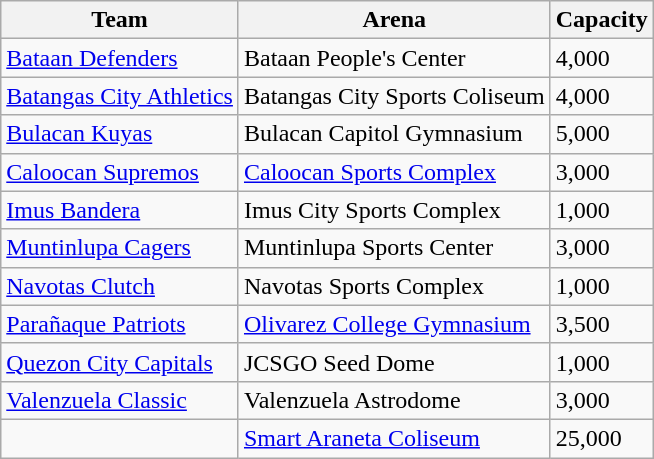<table class="wikitable">
<tr>
<th>Team</th>
<th>Arena</th>
<th>Capacity</th>
</tr>
<tr>
<td><a href='#'>Bataan Defenders</a></td>
<td>Bataan People's Center</td>
<td>4,000</td>
</tr>
<tr>
<td><a href='#'>Batangas City Athletics</a></td>
<td>Batangas City Sports Coliseum</td>
<td>4,000</td>
</tr>
<tr>
<td><a href='#'>Bulacan Kuyas</a></td>
<td>Bulacan Capitol Gymnasium</td>
<td>5,000</td>
</tr>
<tr>
<td><a href='#'>Caloocan Supremos</a></td>
<td><a href='#'>Caloocan Sports Complex</a></td>
<td>3,000</td>
</tr>
<tr>
<td><a href='#'>Imus Bandera</a></td>
<td>Imus City Sports Complex</td>
<td>1,000</td>
</tr>
<tr>
<td><a href='#'>Muntinlupa Cagers</a></td>
<td>Muntinlupa Sports Center</td>
<td>3,000</td>
</tr>
<tr>
<td><a href='#'>Navotas Clutch</a></td>
<td>Navotas Sports Complex</td>
<td>1,000</td>
</tr>
<tr>
<td><a href='#'>Parañaque Patriots</a></td>
<td><a href='#'>Olivarez College Gymnasium</a></td>
<td>3,500</td>
</tr>
<tr>
<td><a href='#'>Quezon City Capitals</a></td>
<td>JCSGO Seed Dome</td>
<td>1,000</td>
</tr>
<tr>
<td><a href='#'>Valenzuela Classic</a></td>
<td>Valenzuela Astrodome</td>
<td>3,000</td>
</tr>
<tr>
<td></td>
<td><a href='#'>Smart Araneta Coliseum</a></td>
<td>25,000</td>
</tr>
</table>
